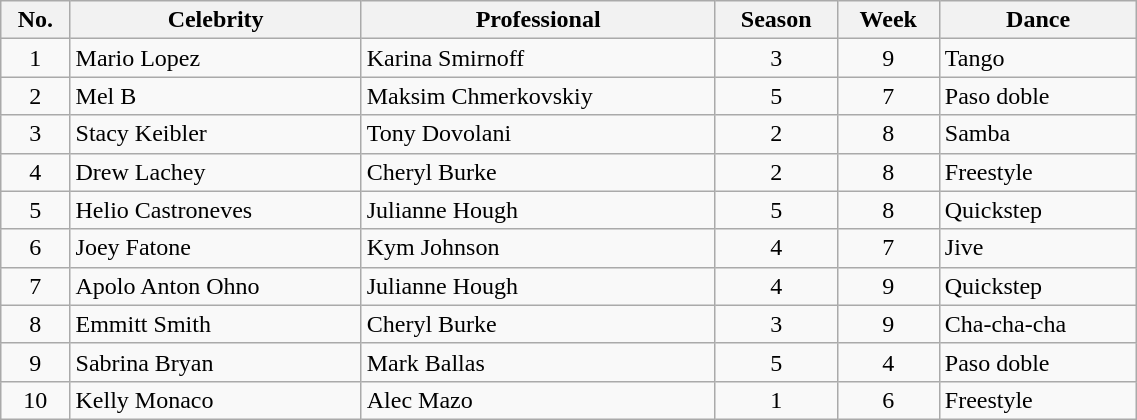<table class="wikitable" style="width: 60%">
<tr>
<th>No.</th>
<th>Celebrity</th>
<th>Professional</th>
<th>Season</th>
<th>Week</th>
<th>Dance</th>
</tr>
<tr>
<td style="text-align:center;">1</td>
<td>Mario Lopez</td>
<td>Karina Smirnoff</td>
<td style="text-align:center;">3</td>
<td style="text-align:center;">9</td>
<td>Tango</td>
</tr>
<tr>
<td style="text-align:center;">2</td>
<td>Mel B</td>
<td>Maksim Chmerkovskiy</td>
<td style="text-align:center;">5</td>
<td style="text-align:center;">7</td>
<td>Paso doble</td>
</tr>
<tr>
<td style="text-align:center;">3</td>
<td>Stacy Keibler</td>
<td>Tony Dovolani</td>
<td style="text-align:center;">2</td>
<td style="text-align:center;">8</td>
<td>Samba</td>
</tr>
<tr>
<td style="text-align:center;">4</td>
<td>Drew Lachey</td>
<td>Cheryl Burke</td>
<td style="text-align:center;">2</td>
<td style="text-align:center;">8</td>
<td>Freestyle</td>
</tr>
<tr>
<td style="text-align:center;">5</td>
<td>Helio Castroneves</td>
<td>Julianne Hough</td>
<td style="text-align:center;">5</td>
<td style="text-align:center;">8</td>
<td>Quickstep</td>
</tr>
<tr>
<td style="text-align:center;">6</td>
<td>Joey Fatone</td>
<td>Kym Johnson</td>
<td style="text-align:center;">4</td>
<td style="text-align:center;">7</td>
<td>Jive</td>
</tr>
<tr>
<td style="text-align:center;">7</td>
<td>Apolo Anton Ohno</td>
<td>Julianne Hough</td>
<td style="text-align:center;">4</td>
<td style="text-align:center;">9</td>
<td>Quickstep</td>
</tr>
<tr>
<td style="text-align:center;">8</td>
<td>Emmitt Smith</td>
<td>Cheryl Burke</td>
<td style="text-align:center;">3</td>
<td style="text-align:center;">9</td>
<td>Cha-cha-cha</td>
</tr>
<tr>
<td style="text-align:center;">9</td>
<td>Sabrina Bryan</td>
<td>Mark Ballas</td>
<td style="text-align:center;">5</td>
<td style="text-align:center;">4</td>
<td>Paso doble</td>
</tr>
<tr>
<td style="text-align:center;">10</td>
<td>Kelly Monaco</td>
<td>Alec Mazo</td>
<td style="text-align:center;">1</td>
<td style="text-align:center;">6</td>
<td>Freestyle</td>
</tr>
</table>
